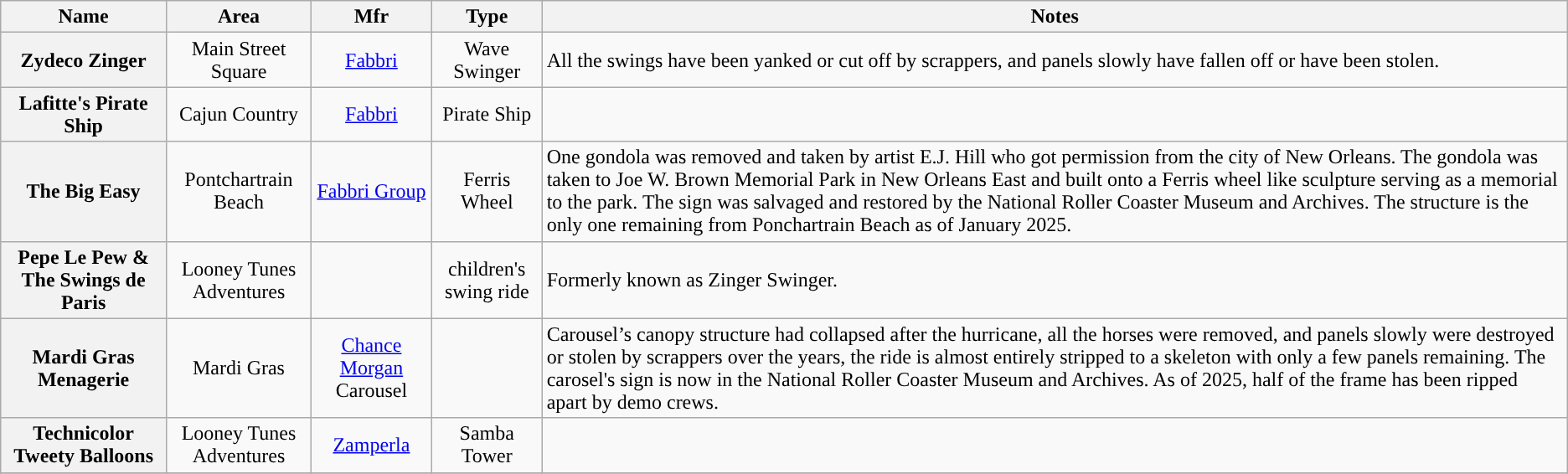<table class="wikitable sortable" style="text-align:center;font-size:100%;">
<tr>
<th>Name</th>
<th>Area</th>
<th>Mfr</th>
<th>Type</th>
<th class="unsortable">Notes</th>
</tr>
<tr>
<th>Zydeco Zinger</th>
<td>Main Street Square</td>
<td><a href='#'>Fabbri</a></td>
<td>Wave Swinger</td>
<td style="text-align:left;”">All the swings have been yanked or cut off by scrappers, and panels slowly have fallen off or have been stolen.</td>
</tr>
<tr>
<th>Lafitte's Pirate Ship</th>
<td>Cajun Country</td>
<td><a href='#'>Fabbri</a></td>
<td>Pirate Ship</td>
<td style="text-align:left;"></td>
</tr>
<tr>
<th>The Big Easy</th>
<td>Pontchartrain Beach</td>
<td><a href='#'>Fabbri Group</a></td>
<td>Ferris Wheel</td>
<td style="text-align:left;”">One gondola was removed and taken by artist E.J. Hill who got permission from the city of New Orleans. The gondola was taken to Joe W. Brown Memorial Park in New Orleans East and built onto a Ferris wheel like sculpture serving as a memorial to the park. The sign was salvaged and restored by the National Roller Coaster Museum and Archives. The structure is the only one remaining from Ponchartrain Beach as of January 2025.</td>
</tr>
<tr>
<th>Pepe Le Pew & The Swings de Paris</th>
<td>Looney Tunes Adventures</td>
<td></td>
<td>children's swing ride</td>
<td style="text-align:left;">Formerly known as Zinger Swinger.</td>
</tr>
<tr>
<th>Mardi Gras Menagerie</th>
<td>Mardi Gras</td>
<td><a href='#'>Chance Morgan</a> Carousel</td>
<td></td>
<td style="text-align:left;”">Carousel’s canopy structure had collapsed after the hurricane, all the horses were removed, and panels slowly were destroyed or stolen by scrappers over the years, the ride is almost entirely stripped to a skeleton with only a few panels remaining. The carosel's sign is now in the National Roller Coaster Museum and Archives. As of 2025, half of the frame has been ripped apart by demo crews.</td>
</tr>
<tr>
<th>Technicolor Tweety Balloons</th>
<td>Looney Tunes Adventures</td>
<td><a href='#'>Zamperla</a></td>
<td>Samba Tower</td>
<td style="text-align:left;"></td>
</tr>
<tr>
</tr>
</table>
